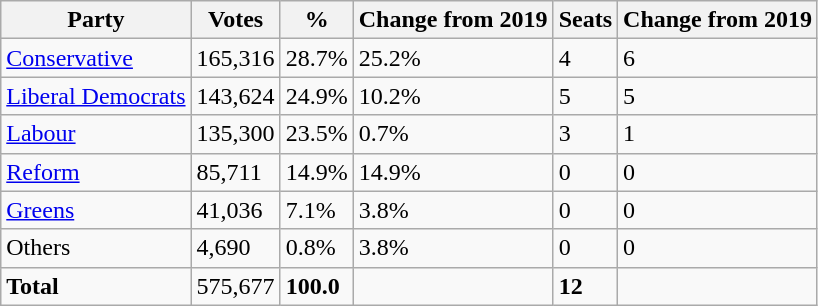<table class="wikitable">
<tr>
<th>Party</th>
<th>Votes</th>
<th>%</th>
<th>Change from 2019</th>
<th>Seats</th>
<th>Change from 2019</th>
</tr>
<tr>
<td><a href='#'>Conservative</a></td>
<td>165,316</td>
<td>28.7%</td>
<td>25.2%</td>
<td>4</td>
<td>6</td>
</tr>
<tr>
<td><a href='#'>Liberal Democrats</a></td>
<td>143,624</td>
<td>24.9%</td>
<td>10.2%</td>
<td>5</td>
<td>5</td>
</tr>
<tr>
<td><a href='#'>Labour</a></td>
<td>135,300</td>
<td>23.5%</td>
<td>0.7%</td>
<td>3</td>
<td>1</td>
</tr>
<tr>
<td><a href='#'>Reform</a></td>
<td>85,711</td>
<td>14.9%</td>
<td>14.9%</td>
<td>0</td>
<td>0</td>
</tr>
<tr>
<td><a href='#'>Greens</a></td>
<td>41,036</td>
<td>7.1%</td>
<td>3.8%</td>
<td>0</td>
<td>0</td>
</tr>
<tr>
<td>Others</td>
<td>4,690</td>
<td>0.8%</td>
<td>3.8%</td>
<td>0</td>
<td>0</td>
</tr>
<tr>
<td><strong>Total</strong></td>
<td>575,677</td>
<td><strong>100.0</strong></td>
<td></td>
<td><strong>12</strong></td>
<td></td>
</tr>
</table>
